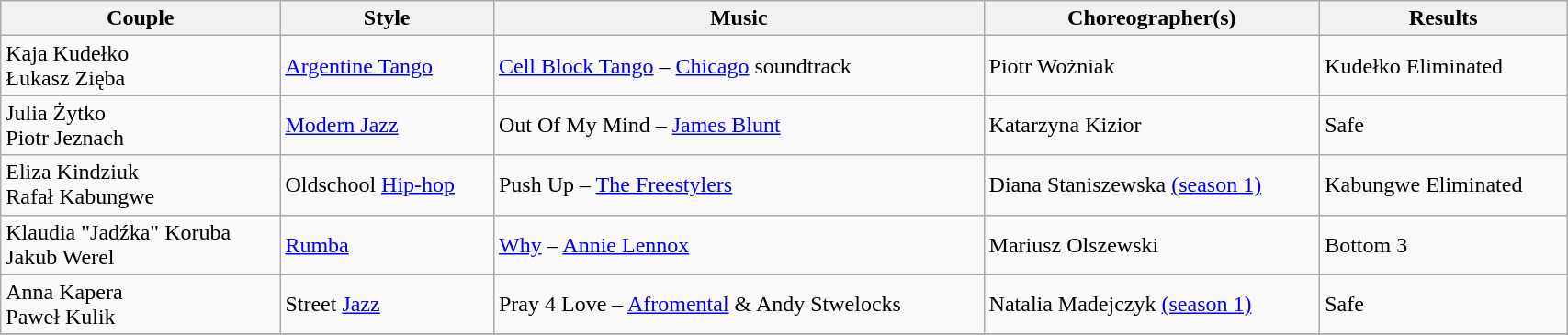<table class="wikitable" width="90%">
<tr>
<th>Couple</th>
<th>Style</th>
<th>Music</th>
<th>Choreographer(s)</th>
<th>Results</th>
</tr>
<tr>
<td>Kaja Kudełko<br>Łukasz Zięba</td>
<td><a href='#'>Argentine Tango</a></td>
<td><a href='#'>Cell Block Tango</a> – <a href='#'>Chicago</a> soundtrack</td>
<td>Piotr Wożniak</td>
<td>Kudełko Eliminated</td>
</tr>
<tr>
<td>Julia Żytko<br>Piotr Jeznach</td>
<td><a href='#'>Modern Jazz</a></td>
<td>Out Of My Mind – <a href='#'>James Blunt</a></td>
<td>Katarzyna Kizior</td>
<td>Safe</td>
</tr>
<tr>
<td>Eliza Kindziuk<br>Rafał Kabungwe</td>
<td>Oldschool <a href='#'>Hip-hop</a></td>
<td>Push Up – <a href='#'>The Freestylers</a></td>
<td>Diana Staniszewska <a href='#'>(season 1)</a></td>
<td>Kabungwe Eliminated</td>
</tr>
<tr>
<td>Klaudia "Jadźka" Koruba<br>Jakub Werel</td>
<td><a href='#'>Rumba</a></td>
<td><a href='#'>Why</a> – <a href='#'>Annie Lennox</a></td>
<td>Mariusz Olszewski</td>
<td>Bottom 3</td>
</tr>
<tr>
<td>Anna Kapera<br>Paweł Kulik</td>
<td>Street <a href='#'>Jazz</a></td>
<td>Pray 4 Love – <a href='#'>Afromental</a> & Andy Stwelocks</td>
<td>Natalia Madejczyk <a href='#'>(season 1)</a></td>
<td>Safe</td>
</tr>
<tr>
</tr>
</table>
